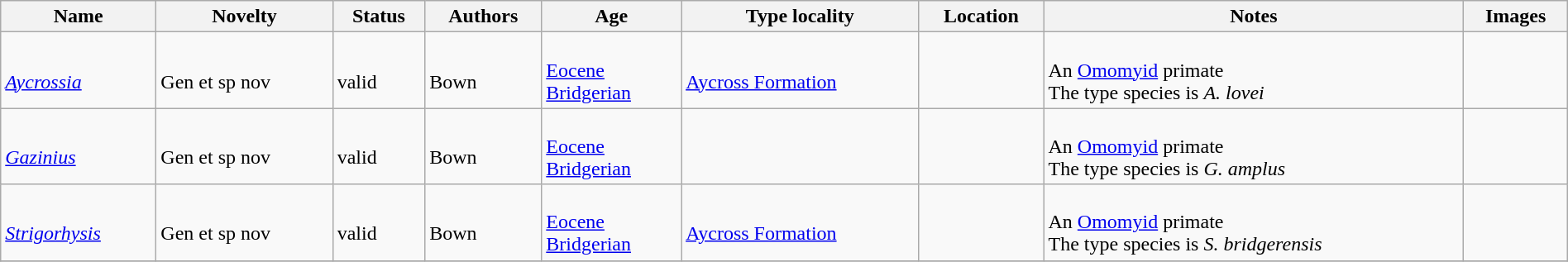<table class="wikitable sortable" align="center" width="100%">
<tr>
<th>Name</th>
<th>Novelty</th>
<th>Status</th>
<th>Authors</th>
<th>Age</th>
<th>Type locality</th>
<th>Location</th>
<th>Notes</th>
<th>Images</th>
</tr>
<tr>
<td><br><em><a href='#'>Aycrossia</a></em></td>
<td><br>Gen et sp nov</td>
<td><br>valid</td>
<td><br>Bown</td>
<td><br><a href='#'>Eocene</a><br><a href='#'>Bridgerian</a></td>
<td><br><a href='#'>Aycross Formation</a></td>
<td><br><br></td>
<td><br>An <a href='#'>Omomyid</a> primate<br> The type species is <em>A. lovei</em></td>
<td></td>
</tr>
<tr>
<td><br><em><a href='#'>Gazinius</a></em></td>
<td><br>Gen et sp nov</td>
<td><br>valid</td>
<td><br>Bown</td>
<td><br><a href='#'>Eocene</a><br><a href='#'>Bridgerian</a></td>
<td></td>
<td><br><br></td>
<td><br>An <a href='#'>Omomyid</a> primate<br> The type species is <em>G. amplus</em></td>
<td></td>
</tr>
<tr>
<td><br><em><a href='#'>Strigorhysis</a></em></td>
<td><br>Gen et sp nov</td>
<td><br>valid</td>
<td><br>Bown</td>
<td><br><a href='#'>Eocene</a><br><a href='#'>Bridgerian</a></td>
<td><br><a href='#'>Aycross Formation</a></td>
<td><br><br></td>
<td><br>An <a href='#'>Omomyid</a> primate<br> The type species is <em>S. bridgerensis</em></td>
<td></td>
</tr>
<tr>
</tr>
</table>
